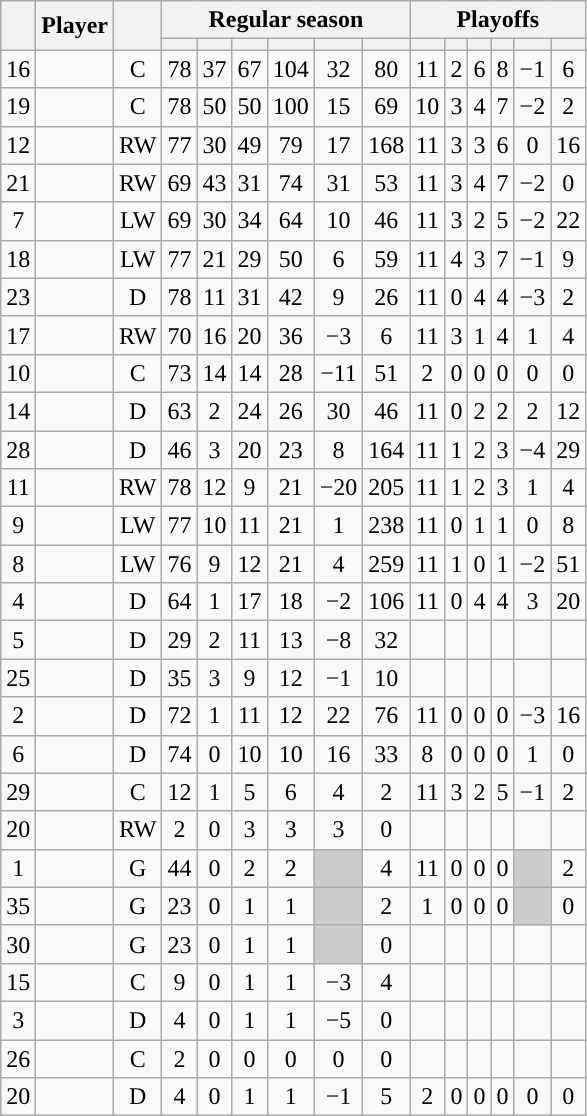<table class="wikitable sortable plainrowheaders" style="text-align:center;">
<tr>
<th scope="col" data-sort-type="number" rowspan="2"></th>
<th scope="col" rowspan="2">Player</th>
<th scope="col" rowspan="2"></th>
<th scope=colgroup colspan=6>Regular season</th>
<th scope=colgroup colspan=6>Playoffs</th>
</tr>
<tr>
<th scope="col" data-sort-type="number"></th>
<th scope="col" data-sort-type="number"></th>
<th scope="col" data-sort-type="number"></th>
<th scope="col" data-sort-type="number"></th>
<th scope="col" data-sort-type="number"></th>
<th scope="col" data-sort-type="number"></th>
<th scope="col" data-sort-type="number"></th>
<th scope="col" data-sort-type="number"></th>
<th scope="col" data-sort-type="number"></th>
<th scope="col" data-sort-type="number"></th>
<th scope="col" data-sort-type="number"></th>
<th scope="col" data-sort-type="number"></th>
</tr>
<tr>
<td scope="row">16</td>
<td align="left"></td>
<td>C</td>
<td>78</td>
<td>37</td>
<td>67</td>
<td>104</td>
<td>32</td>
<td>80</td>
<td>11</td>
<td>2</td>
<td>6</td>
<td>8</td>
<td>−1</td>
<td>6</td>
</tr>
<tr>
<td scope="row">19</td>
<td align="left"></td>
<td>C</td>
<td>78</td>
<td>50</td>
<td>50</td>
<td>100</td>
<td>15</td>
<td>69</td>
<td>10</td>
<td>3</td>
<td>4</td>
<td>7</td>
<td>−2</td>
<td>2</td>
</tr>
<tr>
<td scope="row">12</td>
<td align="left"></td>
<td>RW</td>
<td>77</td>
<td>30</td>
<td>49</td>
<td>79</td>
<td>17</td>
<td>168</td>
<td>11</td>
<td>3</td>
<td>3</td>
<td>6</td>
<td>0</td>
<td>16</td>
</tr>
<tr>
<td scope="row">21</td>
<td align="left"></td>
<td>RW</td>
<td>69</td>
<td>43</td>
<td>31</td>
<td>74</td>
<td>31</td>
<td>53</td>
<td>11</td>
<td>3</td>
<td>4</td>
<td>7</td>
<td>−2</td>
<td>0</td>
</tr>
<tr>
<td scope="row">7</td>
<td align="left"></td>
<td>LW</td>
<td>69</td>
<td>30</td>
<td>34</td>
<td>64</td>
<td>10</td>
<td>46</td>
<td>11</td>
<td>3</td>
<td>2</td>
<td>5</td>
<td>−2</td>
<td>22</td>
</tr>
<tr>
<td scope="row">18</td>
<td align="left"></td>
<td>LW</td>
<td>77</td>
<td>21</td>
<td>29</td>
<td>50</td>
<td>6</td>
<td>59</td>
<td>11</td>
<td>4</td>
<td>3</td>
<td>7</td>
<td>−1</td>
<td>9</td>
</tr>
<tr>
<td scope="row">23</td>
<td align="left"></td>
<td>D</td>
<td>78</td>
<td>11</td>
<td>31</td>
<td>42</td>
<td>9</td>
<td>26</td>
<td>11</td>
<td>0</td>
<td>4</td>
<td>4</td>
<td>−3</td>
<td>2</td>
</tr>
<tr>
<td scope="row">17</td>
<td align="left"></td>
<td>RW</td>
<td>70</td>
<td>16</td>
<td>20</td>
<td>36</td>
<td>−3</td>
<td>6</td>
<td>11</td>
<td>3</td>
<td>1</td>
<td>4</td>
<td>1</td>
<td>4</td>
</tr>
<tr>
<td scope="row">10</td>
<td align="left"></td>
<td>C</td>
<td>73</td>
<td>14</td>
<td>14</td>
<td>28</td>
<td>−11</td>
<td>51</td>
<td>2</td>
<td>0</td>
<td>0</td>
<td>0</td>
<td>0</td>
<td>0</td>
</tr>
<tr>
<td scope="row">14</td>
<td align="left"></td>
<td>D</td>
<td>63</td>
<td>2</td>
<td>24</td>
<td>26</td>
<td>30</td>
<td>46</td>
<td>11</td>
<td>0</td>
<td>2</td>
<td>2</td>
<td>2</td>
<td>12</td>
</tr>
<tr>
<td scope="row">28</td>
<td align="left"></td>
<td>D</td>
<td>46</td>
<td>3</td>
<td>20</td>
<td>23</td>
<td>8</td>
<td>164</td>
<td>11</td>
<td>1</td>
<td>2</td>
<td>3</td>
<td>−4</td>
<td>29</td>
</tr>
<tr>
<td scope="row">11</td>
<td align="left"></td>
<td>RW</td>
<td>78</td>
<td>12</td>
<td>9</td>
<td>21</td>
<td>−20</td>
<td>205</td>
<td>11</td>
<td>1</td>
<td>2</td>
<td>3</td>
<td>1</td>
<td>4</td>
</tr>
<tr>
<td scope="row">9</td>
<td align="left"></td>
<td>LW</td>
<td>77</td>
<td>10</td>
<td>11</td>
<td>21</td>
<td>1</td>
<td>238</td>
<td>11</td>
<td>0</td>
<td>1</td>
<td>1</td>
<td>0</td>
<td>8</td>
</tr>
<tr>
<td scope="row">8</td>
<td align="left"></td>
<td>LW</td>
<td>76</td>
<td>9</td>
<td>12</td>
<td>21</td>
<td>4</td>
<td>259</td>
<td>11</td>
<td>1</td>
<td>0</td>
<td>1</td>
<td>−2</td>
<td>51</td>
</tr>
<tr>
<td scope="row">4</td>
<td align="left"></td>
<td>D</td>
<td>64</td>
<td>1</td>
<td>17</td>
<td>18</td>
<td>−2</td>
<td>106</td>
<td>11</td>
<td>0</td>
<td>4</td>
<td>4</td>
<td>3</td>
<td>20</td>
</tr>
<tr>
<td scope="row">5</td>
<td align="left"></td>
<td>D</td>
<td>29</td>
<td>2</td>
<td>11</td>
<td>13</td>
<td>−8</td>
<td>32</td>
<td></td>
<td></td>
<td></td>
<td></td>
<td></td>
<td></td>
</tr>
<tr>
<td scope="row">25</td>
<td align="left"></td>
<td>D</td>
<td>35</td>
<td>3</td>
<td>9</td>
<td>12</td>
<td>−1</td>
<td>10</td>
<td></td>
<td></td>
<td></td>
<td></td>
<td></td>
<td></td>
</tr>
<tr>
<td scope="row">2</td>
<td align="left"></td>
<td>D</td>
<td>72</td>
<td>1</td>
<td>11</td>
<td>12</td>
<td>22</td>
<td>76</td>
<td>11</td>
<td>0</td>
<td>0</td>
<td>0</td>
<td>−3</td>
<td>16</td>
</tr>
<tr>
<td scope="row">6</td>
<td align="left"></td>
<td>D</td>
<td>74</td>
<td>0</td>
<td>10</td>
<td>10</td>
<td>16</td>
<td>33</td>
<td>8</td>
<td>0</td>
<td>0</td>
<td>0</td>
<td>1</td>
<td>0</td>
</tr>
<tr>
<td scope="row">29</td>
<td align="left"></td>
<td>C</td>
<td>12</td>
<td>1</td>
<td>5</td>
<td>6</td>
<td>4</td>
<td>2</td>
<td>11</td>
<td>3</td>
<td>2</td>
<td>5</td>
<td>−1</td>
<td>2</td>
</tr>
<tr>
<td scope="row">20</td>
<td align="left"></td>
<td>RW</td>
<td>2</td>
<td>0</td>
<td>3</td>
<td>3</td>
<td>3</td>
<td>0</td>
<td></td>
<td></td>
<td></td>
<td></td>
<td></td>
<td></td>
</tr>
<tr>
<td scope="row">1</td>
<td align="left"></td>
<td>G</td>
<td>44</td>
<td>0</td>
<td>2</td>
<td>2</td>
<td style="background:#ccc"></td>
<td>4</td>
<td>11</td>
<td>0</td>
<td>0</td>
<td>0</td>
<td style="background:#ccc"></td>
<td>2</td>
</tr>
<tr>
<td scope="row">35</td>
<td align="left"></td>
<td>G</td>
<td>23</td>
<td>0</td>
<td>1</td>
<td>1</td>
<td style="background:#ccc"></td>
<td>2</td>
<td>1</td>
<td>0</td>
<td>0</td>
<td>0</td>
<td style="background:#ccc"></td>
<td>0</td>
</tr>
<tr>
<td scope="row">30</td>
<td align="left"></td>
<td>G</td>
<td>23</td>
<td>0</td>
<td>1</td>
<td>1</td>
<td style="background:#ccc"></td>
<td>0</td>
<td></td>
<td></td>
<td></td>
<td></td>
<td></td>
<td></td>
</tr>
<tr>
<td scope="row">15</td>
<td align="left"></td>
<td>C</td>
<td>9</td>
<td>0</td>
<td>1</td>
<td>1</td>
<td>−3</td>
<td>4</td>
<td></td>
<td></td>
<td></td>
<td></td>
<td></td>
<td></td>
</tr>
<tr>
<td scope="row">3</td>
<td align="left"></td>
<td>D</td>
<td>4</td>
<td>0</td>
<td>1</td>
<td>1</td>
<td>−5</td>
<td>0</td>
<td></td>
<td></td>
<td></td>
<td></td>
<td></td>
<td></td>
</tr>
<tr>
<td scope="row">26</td>
<td align="left"></td>
<td>C</td>
<td>2</td>
<td>0</td>
<td>0</td>
<td>0</td>
<td>0</td>
<td>0</td>
<td></td>
<td></td>
<td></td>
<td></td>
<td></td>
<td></td>
</tr>
<tr>
<td scope="row">20</td>
<td align="left"></td>
<td>D</td>
<td>4</td>
<td>0</td>
<td>1</td>
<td>1</td>
<td>−1</td>
<td>5</td>
<td>2</td>
<td>0</td>
<td>0</td>
<td>0</td>
<td>0</td>
<td>0</td>
</tr>
</table>
